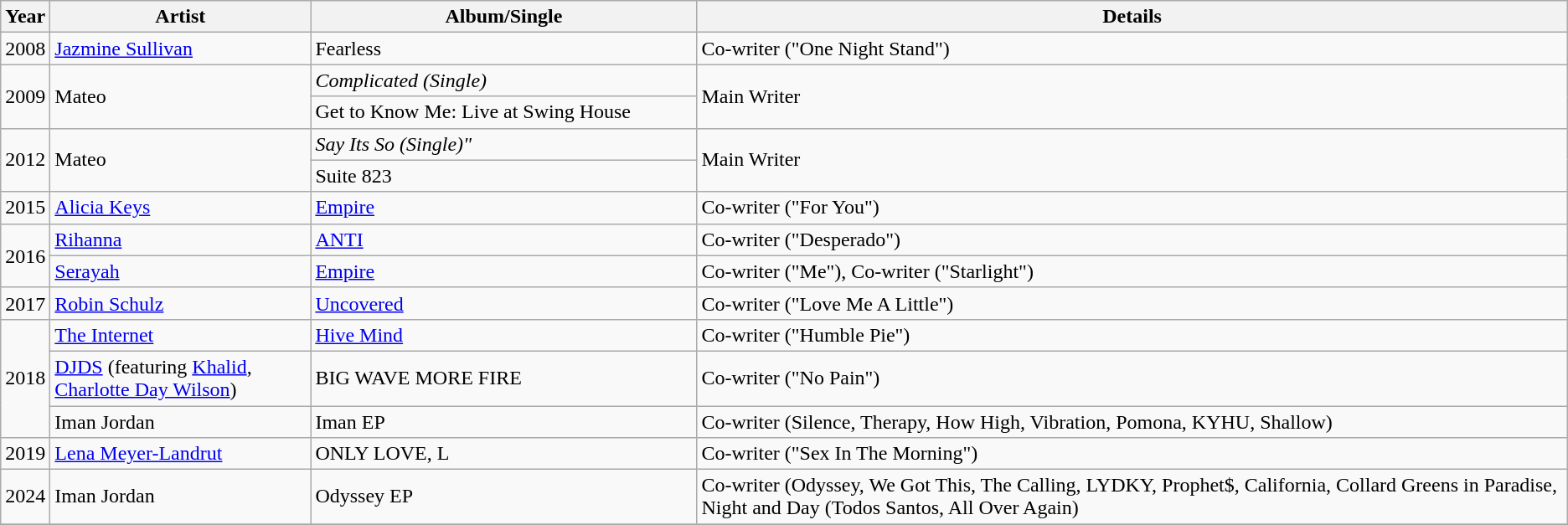<table class="wikitable">
<tr>
<th>Year</th>
<th style="width:200px;">Artist</th>
<th style="width:300px;">Album/Single</th>
<th>Details</th>
</tr>
<tr>
<td rowspan=1>2008</td>
<td rowspan=1><a href='#'>Jazmine Sullivan</a></td>
<td>Fearless</td>
<td rowspan=1>Co-writer ("One Night Stand")</td>
</tr>
<tr>
<td rowspan=2>2009</td>
<td rowspan=2>Mateo</td>
<td><em>Complicated (Single)</em></td>
<td rowspan=2>Main Writer</td>
</tr>
<tr>
<td>Get to Know Me: Live at Swing House</td>
</tr>
<tr>
<td rowspan=2>2012</td>
<td rowspan=2>Mateo</td>
<td><em>Say Its So (Single)"</td>
<td rowspan=2>Main Writer</td>
</tr>
<tr>
<td>Suite 823</td>
</tr>
<tr>
<td rowspan=1>2015</td>
<td rowspan=1><a href='#'>Alicia Keys</a></td>
<td><a href='#'>Empire</a></td>
<td rowspan=1>Co-writer ("For You")</td>
</tr>
<tr>
<td rowspan=2>2016</td>
<td rowspan=1><a href='#'>Rihanna</a></td>
<td><a href='#'>ANTI</a></td>
<td rowspan=1>Co-writer ("Desperado")</td>
</tr>
<tr>
<td rowspan=1><a href='#'>Serayah</a></td>
<td><a href='#'>Empire</a></td>
<td rowspan=1>Co-writer ("Me"), Co-writer ("Starlight")</td>
</tr>
<tr>
<td rowspan=1>2017</td>
<td rowspan=1><a href='#'>Robin Schulz</a></td>
<td><a href='#'>Uncovered</a></td>
<td rowspan=1>Co-writer ("Love Me A Little")</td>
</tr>
<tr>
<td rowspan=3>2018</td>
<td rowspan=1><a href='#'>The Internet</a></td>
<td><a href='#'>Hive Mind</a></td>
<td rowspan=1>Co-writer ("Humble Pie")</td>
</tr>
<tr>
<td rowspan=1><a href='#'>DJDS</a> (featuring <a href='#'>Khalid</a>, <a href='#'>Charlotte Day Wilson</a>)</td>
<td Big Wave More Fire (DJDS Album)>BIG WAVE MORE FIRE</td>
<td rowspan=1>Co-writer ("No Pain")</td>
</tr>
<tr>
<td rowspan=1>Iman Jordan</td>
<td>Iman EP</td>
<td rowspan=1>Co-writer (Silence, Therapy, How High, Vibration, Pomona, KYHU, Shallow)</td>
</tr>
<tr>
<td>2019</td>
<td rowspan=1><a href='#'>Lena Meyer-Landrut</a></td>
<td Only Love, L (Lena album)>ONLY LOVE, L</td>
<td rowspan=1>Co-writer ("Sex In The Morning")</td>
</tr>
<tr>
<td>2024</td>
<td>Iman Jordan</td>
<td>Odyssey EP</td>
<td>Co-writer (Odyssey, We Got This, The Calling, LYDKY, Prophet$, California, Collard Greens in Paradise, Night and Day (Todos Santos, All Over Again)</td>
</tr>
<tr>
</tr>
</table>
